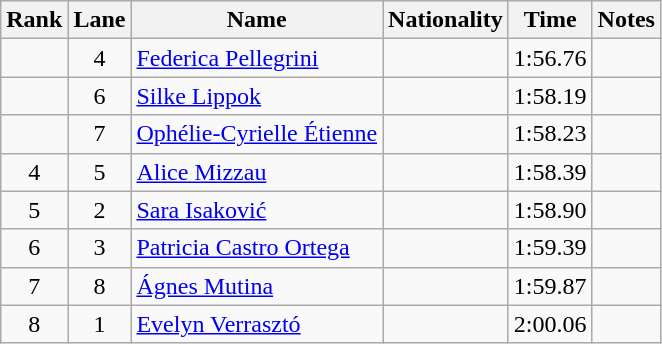<table class="wikitable sortable" style="text-align:center">
<tr>
<th>Rank</th>
<th>Lane</th>
<th>Name</th>
<th>Nationality</th>
<th>Time</th>
<th>Notes</th>
</tr>
<tr>
<td></td>
<td>4</td>
<td align=left><a href='#'>Federica Pellegrini</a></td>
<td align=left></td>
<td>1:56.76</td>
<td></td>
</tr>
<tr>
<td></td>
<td>6</td>
<td align=left><a href='#'>Silke Lippok</a></td>
<td align=left></td>
<td>1:58.19</td>
<td></td>
</tr>
<tr>
<td></td>
<td>7</td>
<td align=left><a href='#'>Ophélie-Cyrielle Étienne</a></td>
<td align=left></td>
<td>1:58.23</td>
<td></td>
</tr>
<tr>
<td>4</td>
<td>5</td>
<td align=left><a href='#'>Alice Mizzau</a></td>
<td align=left></td>
<td>1:58.39</td>
<td></td>
</tr>
<tr>
<td>5</td>
<td>2</td>
<td align=left><a href='#'>Sara Isaković</a></td>
<td align=left></td>
<td>1:58.90</td>
<td></td>
</tr>
<tr>
<td>6</td>
<td>3</td>
<td align=left><a href='#'>Patricia Castro Ortega</a></td>
<td align=left></td>
<td>1:59.39</td>
<td></td>
</tr>
<tr>
<td>7</td>
<td>8</td>
<td align=left><a href='#'>Ágnes Mutina</a></td>
<td align=left></td>
<td>1:59.87</td>
<td></td>
</tr>
<tr>
<td>8</td>
<td>1</td>
<td align=left><a href='#'>Evelyn Verrasztó</a></td>
<td align=left></td>
<td>2:00.06</td>
<td></td>
</tr>
</table>
